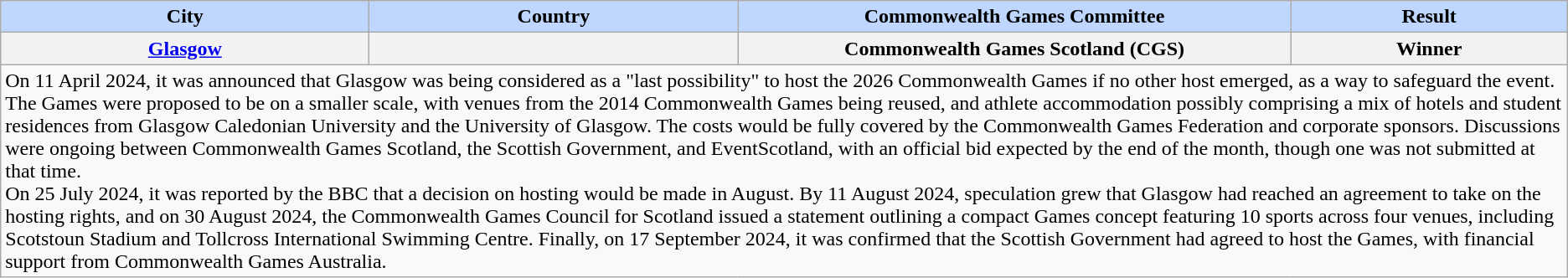<table class="wikitable plainrowheaders">
<tr>
<th width="20%" style="background-color: #BFD7FF">City</th>
<th width="20%" style="background-color: #BFD7FF">Country</th>
<th width="30%" style="background-color: #BFD7FF">Commonwealth Games Committee</th>
<th width="15%" style="background-color: #BFD7FF">Result</th>
</tr>
<tr>
<th scope="row" style="text-align:center"><a href='#'>Glasgow</a></th>
<th scope="row" style="text-align:center"></th>
<th scope="row" style="text-align:center">Commonwealth Games Scotland (CGS)</th>
<th scope="row" style="text-align:center">Winner</th>
</tr>
<tr>
<td colspan="4" style="text-align: left">On 11 April 2024, it was announced that Glasgow was being considered as a "last possibility" to host the 2026 Commonwealth Games if no other host emerged, as a way to safeguard the event. The Games were proposed to be on a smaller scale, with venues from the 2014 Commonwealth Games being reused, and athlete accommodation possibly comprising a mix of hotels and student residences from Glasgow Caledonian University and the University of Glasgow. The costs would be fully covered by the Commonwealth Games Federation and corporate sponsors. Discussions were ongoing between Commonwealth Games Scotland, the Scottish Government, and EventScotland, with an official bid expected by the end of the month, though one was not submitted at that time.<br>On 25 July 2024, it was reported by the BBC that a decision on hosting would be made in August. By 11 August 2024, speculation grew that Glasgow had reached an agreement to take on the hosting rights, and on 30 August 2024, the Commonwealth Games Council for Scotland issued a statement outlining a compact Games concept featuring 10 sports across four venues, including Scotstoun Stadium and Tollcross International Swimming Centre. Finally, on 17 September 2024, it was confirmed that the Scottish Government had agreed to host the Games, with financial support from Commonwealth Games Australia.</td>
</tr>
</table>
